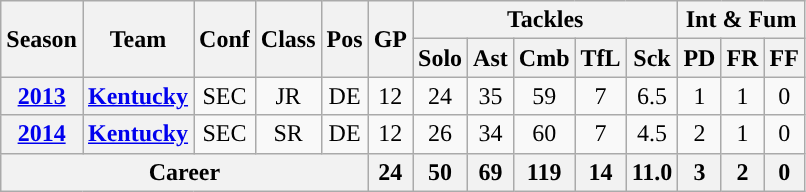<table class="wikitable" style="text-align: center;">
<tr>
<th rowspan="2">Season</th>
<th rowspan="2">Team</th>
<th rowspan="2">Conf</th>
<th rowspan="2">Class</th>
<th rowspan="2">Pos</th>
<th rowspan="2">GP</th>
<th colspan="5">Tackles</th>
<th colspan="3">Int & Fum</th>
</tr>
<tr>
<th>Solo</th>
<th>Ast</th>
<th>Cmb</th>
<th>TfL</th>
<th>Sck</th>
<th>PD</th>
<th>FR</th>
<th>FF</th>
</tr>
<tr>
<th><a href='#'>2013</a></th>
<th><a href='#'>Kentucky</a></th>
<td>SEC</td>
<td>JR</td>
<td>DE</td>
<td>12</td>
<td>24</td>
<td>35</td>
<td>59</td>
<td>7</td>
<td>6.5</td>
<td>1</td>
<td>1</td>
<td>0</td>
</tr>
<tr>
<th><a href='#'>2014</a></th>
<th><a href='#'>Kentucky</a></th>
<td>SEC</td>
<td>SR</td>
<td>DE</td>
<td>12</td>
<td>26</td>
<td>34</td>
<td>60</td>
<td>7</td>
<td>4.5</td>
<td>2</td>
<td>1</td>
<td>0</td>
</tr>
<tr>
<th colspan="5">Career</th>
<th>24</th>
<th>50</th>
<th>69</th>
<th>119</th>
<th>14</th>
<th>11.0</th>
<th>3</th>
<th>2</th>
<th>0</th>
</tr>
</table>
